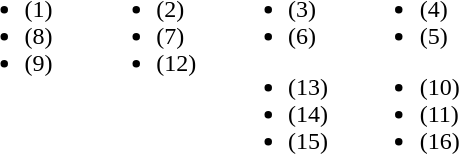<table>
<tr>
<td valign="top" width=20%><br><ul><li> (1)</li><li> (8)</li><li> (9)</li></ul></td>
<td valign="top" width=20%><br><ul><li> (2)</li><li> (7)</li><li> (12)</li></ul></td>
<td valign="top" width=20%><br><ul><li> (3)</li><li> (6)</li></ul><ul><li> (13)</li><li> (14)</li><li> (15)</li></ul></td>
<td valign="top" width=20%><br><ul><li> (4)</li><li> (5)</li></ul><ul><li> (10)</li><li> (11)</li><li> (16)</li></ul></td>
</tr>
</table>
